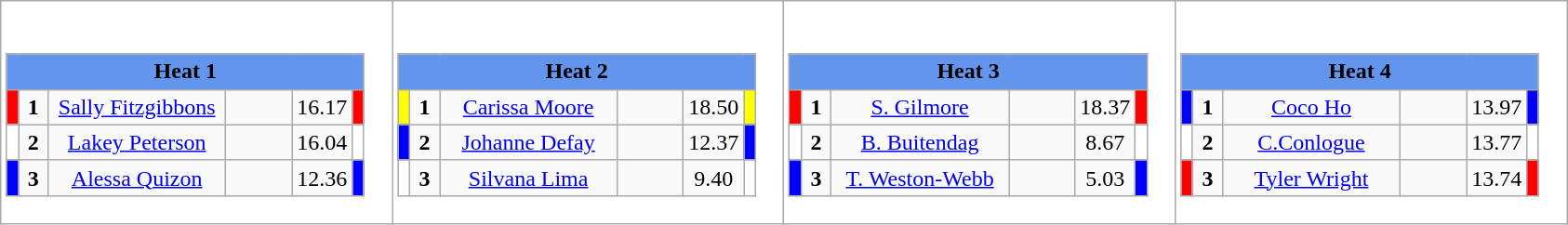<table class="wikitable" style="background:#fff;">
<tr>
<td><div><br><table class="wikitable">
<tr>
<td colspan="6"  style="text-align:center; background:#6495ed;"><strong>Heat 1</strong></td>
</tr>
<tr>
<td style="width:01px; background:#f00;"></td>
<td style="width:14px; text-align:center;"><strong>1</strong></td>
<td style="width:120px; text-align:center;"><a href='#'>Sally Fitzgibbons</a></td>
<td style="width:40px; text-align:center;"></td>
<td style="width:20px; text-align:center;">16.17</td>
<td style="width:01px; background:#f00;"></td>
</tr>
<tr>
<td style="width:01px; background:#fff;"></td>
<td style="width:14px; text-align:center;"><strong>2</strong></td>
<td style="width:120px; text-align:center;"><a href='#'>Lakey Peterson</a></td>
<td style="width:40px; text-align:center;"></td>
<td style="width:20px; text-align:center;">16.04</td>
<td style="width:01px; background:#fff;"></td>
</tr>
<tr>
<td style="width:01px; background:#00f;"></td>
<td style="width:14px; text-align:center;"><strong>3</strong></td>
<td style="width:120px; text-align:center;"><a href='#'>Alessa Quizon</a></td>
<td style="width:40px; text-align:center;"></td>
<td style="width:20px; text-align:center;">12.36</td>
<td style="width:01px; background:#00f;"></td>
</tr>
</table>
</div></td>
<td><div><br><table class="wikitable">
<tr>
<td colspan="6"  style="text-align:center; background:#6495ed;"><strong>Heat 2</strong></td>
</tr>
<tr>
<td style="width:01px; background:#ff0;"></td>
<td style="width:14px; text-align:center;"><strong>1</strong></td>
<td style="width:120px; text-align:center;"><a href='#'>Carissa Moore</a></td>
<td style="width:40px; text-align:center;"></td>
<td style="width:20px; text-align:center;">18.50</td>
<td style="width:01px; background:#ff0;"></td>
</tr>
<tr>
<td style="width:01px; background:#00f;"></td>
<td style="width:14px; text-align:center;"><strong>2</strong></td>
<td style="width:120px; text-align:center;"><a href='#'>Johanne Defay</a></td>
<td style="width:40px; text-align:center;"></td>
<td style="width:20px; text-align:center;">12.37</td>
<td style="width:01px; background:#00f;"></td>
</tr>
<tr>
<td style="width:01px; background:#fff;"></td>
<td style="width:14px; text-align:center;"><strong>3</strong></td>
<td style="width:120px; text-align:center;"><a href='#'>Silvana Lima</a></td>
<td style="width:40px; text-align:center;"></td>
<td style="width:20px; text-align:center;">9.40</td>
<td style="width:01px; background:#fff;"></td>
</tr>
</table>
</div></td>
<td><div><br><table class="wikitable">
<tr>
<td colspan="6"  style="text-align:center; background:#6495ed;"><strong>Heat 3</strong></td>
</tr>
<tr>
<td style="width:01px; background:#f00;"></td>
<td style="width:14px; text-align:center;"><strong>1</strong></td>
<td style="width:120px; text-align:center;"><a href='#'>S. Gilmore</a></td>
<td style="width:40px; text-align:center;"></td>
<td style="width:20px; text-align:center;">18.37</td>
<td style="width:01px; background:#f00;"></td>
</tr>
<tr>
<td style="width:01px; background:#fff;"></td>
<td style="width:14px; text-align:center;"><strong>2</strong></td>
<td style="width:120px; text-align:center;"><a href='#'>B. Buitendag</a></td>
<td style="width:40px; text-align:center;"></td>
<td style="width:20px; text-align:center;">8.67</td>
<td style="width:01px; background:#fff;"></td>
</tr>
<tr>
<td style="width:01px; background:#00f;"></td>
<td style="width:14px; text-align:center;"><strong>3</strong></td>
<td style="width:120px; text-align:center;"><a href='#'>T. Weston-Webb</a></td>
<td style="width:40px; text-align:center;"></td>
<td style="width:20px; text-align:center;">5.03</td>
<td style="width:01px; background:#00f;"></td>
</tr>
</table>
</div></td>
<td><div><br><table class="wikitable">
<tr>
<td colspan="6"  style="text-align:center; background:#6495ed;"><strong>Heat 4</strong></td>
</tr>
<tr>
<td style="width:01px; background:#00f;"></td>
<td style="width:14px; text-align:center;"><strong>1</strong></td>
<td style="width:120px; text-align:center;"><a href='#'>Coco Ho</a></td>
<td style="width:40px; text-align:center;"></td>
<td style="width:20px; text-align:center;">13.97</td>
<td style="width:01px; background:#00f;"></td>
</tr>
<tr>
<td style="width:01px; background:#fff;"></td>
<td style="width:14px; text-align:center;"><strong>2</strong></td>
<td style="width:120px; text-align:center;"><a href='#'>C.Conlogue</a></td>
<td style="width:40px; text-align:center;"></td>
<td style="width:20px; text-align:center;">13.77</td>
<td style="width:01px; background:#fff;"></td>
</tr>
<tr>
<td style="width:01px; background:#f00;"></td>
<td style="width:14px; text-align:center;"><strong>3</strong></td>
<td style="width:120px; text-align:center;"><a href='#'>Tyler Wright</a></td>
<td style="width:40px; text-align:center;"></td>
<td style="width:20px; text-align:center;">13.74</td>
<td style="width:01px; background:#f00;"></td>
</tr>
</table>
</div></td>
</tr>
</table>
